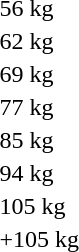<table>
<tr>
<td>56 kg<br></td>
<td></td>
<td></td>
<td></td>
</tr>
<tr>
<td>62 kg<br></td>
<td></td>
<td></td>
<td></td>
</tr>
<tr>
<td>69 kg<br></td>
<td></td>
<td></td>
<td></td>
</tr>
<tr>
<td>77 kg<br></td>
<td></td>
<td></td>
<td></td>
</tr>
<tr>
<td>85 kg<br></td>
<td></td>
<td></td>
<td></td>
</tr>
<tr>
<td>94 kg<br></td>
<td></td>
<td></td>
<td></td>
</tr>
<tr>
<td>105 kg<br></td>
<td></td>
<td></td>
<td></td>
</tr>
<tr>
<td>+105 kg<br></td>
<td></td>
<td></td>
<td></td>
</tr>
</table>
